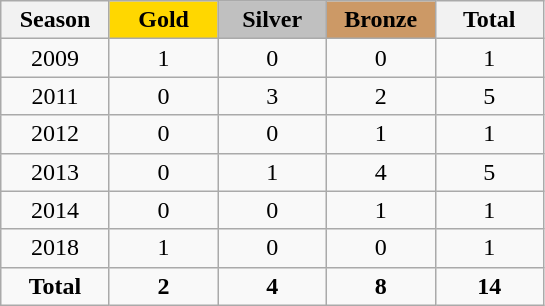<table class="wikitable" style="text-align:center;">
<tr>
<th width = "65">Season</th>
<th width = "65" style="background: gold;">Gold</th>
<th width = "65" style="background: silver;">Silver</th>
<th width = "65" style="background: #cc9966;">Bronze</th>
<th width = "65">Total</th>
</tr>
<tr>
<td>2009</td>
<td>1</td>
<td>0</td>
<td>0</td>
<td>1</td>
</tr>
<tr>
<td>2011</td>
<td>0</td>
<td>3</td>
<td>2</td>
<td>5</td>
</tr>
<tr>
<td>2012</td>
<td>0</td>
<td>0</td>
<td>1</td>
<td>1</td>
</tr>
<tr>
<td>2013</td>
<td>0</td>
<td>1</td>
<td>4</td>
<td>5</td>
</tr>
<tr>
<td>2014</td>
<td>0</td>
<td>0</td>
<td>1</td>
<td>1</td>
</tr>
<tr>
<td>2018</td>
<td>1</td>
<td>0</td>
<td>0</td>
<td>1</td>
</tr>
<tr>
<td><strong>Total</strong></td>
<td><strong>2</strong></td>
<td><strong>4</strong></td>
<td><strong>8</strong></td>
<td><strong>14</strong></td>
</tr>
</table>
